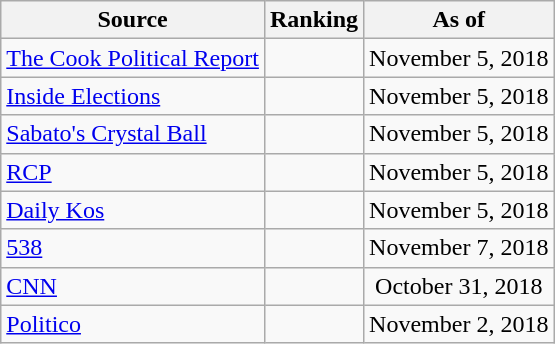<table class="wikitable" style="text-align:center">
<tr>
<th>Source</th>
<th>Ranking</th>
<th>As of</th>
</tr>
<tr>
<td align=left><a href='#'>The Cook Political Report</a></td>
<td></td>
<td>November 5, 2018</td>
</tr>
<tr>
<td align=left><a href='#'>Inside Elections</a></td>
<td></td>
<td>November 5, 2018</td>
</tr>
<tr>
<td align=left><a href='#'>Sabato's Crystal Ball</a></td>
<td></td>
<td>November 5, 2018</td>
</tr>
<tr>
<td align="left"><a href='#'>RCP</a></td>
<td></td>
<td>November 5, 2018</td>
</tr>
<tr>
<td align="left"><a href='#'>Daily Kos</a></td>
<td></td>
<td>November 5, 2018</td>
</tr>
<tr>
<td align="left"><a href='#'>538</a></td>
<td></td>
<td>November 7, 2018</td>
</tr>
<tr>
<td align="left"><a href='#'>CNN</a></td>
<td></td>
<td>October 31, 2018</td>
</tr>
<tr>
<td align="left"><a href='#'>Politico</a></td>
<td></td>
<td>November 2, 2018</td>
</tr>
</table>
